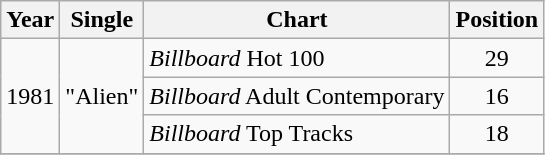<table class="wikitable">
<tr>
<th>Year</th>
<th>Single</th>
<th>Chart</th>
<th>Position</th>
</tr>
<tr>
<td rowspan="3">1981</td>
<td rowspan="3">"Alien"</td>
<td><em>Billboard</em> Hot 100</td>
<td align="center">29</td>
</tr>
<tr>
<td><em>Billboard</em> Adult Contemporary</td>
<td align="center">16</td>
</tr>
<tr>
<td><em>Billboard</em> Top Tracks</td>
<td align="center">18</td>
</tr>
<tr>
</tr>
</table>
